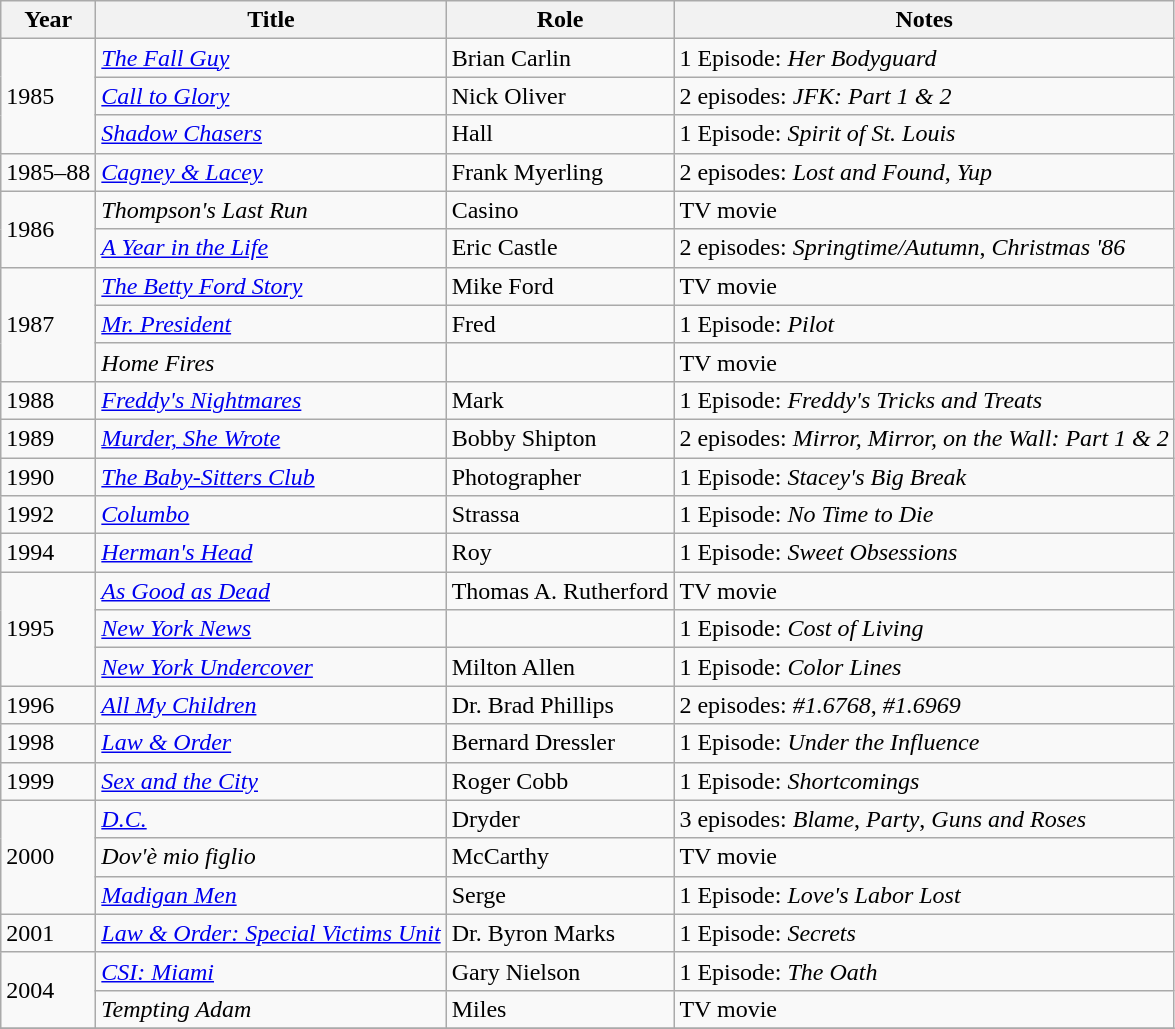<table class="wikitable sortable">
<tr>
<th>Year</th>
<th>Title</th>
<th>Role</th>
<th class="unsortable">Notes</th>
</tr>
<tr>
<td rowspan="3">1985</td>
<td><em><a href='#'>The Fall Guy</a></em></td>
<td>Brian Carlin</td>
<td>1 Episode: <em>Her Bodyguard</em></td>
</tr>
<tr>
<td><em><a href='#'>Call to Glory</a></em></td>
<td>Nick Oliver</td>
<td>2 episodes: <em>JFK: Part 1 & 2</em></td>
</tr>
<tr>
<td><em><a href='#'>Shadow Chasers</a></em></td>
<td>Hall</td>
<td>1 Episode: <em>Spirit of St. Louis</em></td>
</tr>
<tr>
<td>1985–88</td>
<td><em><a href='#'>Cagney & Lacey</a></em></td>
<td>Frank Myerling</td>
<td>2 episodes: <em>Lost and Found</em>, <em>Yup</em></td>
</tr>
<tr>
<td rowspan="2">1986</td>
<td><em>Thompson's Last Run</em></td>
<td>Casino</td>
<td>TV movie</td>
</tr>
<tr>
<td><em><a href='#'>A Year in the Life</a></em></td>
<td>Eric Castle</td>
<td>2 episodes: <em>Springtime/Autumn</em>, <em>Christmas '86</em></td>
</tr>
<tr>
<td rowspan="3">1987</td>
<td><em><a href='#'>The Betty Ford Story</a></em></td>
<td>Mike Ford</td>
<td>TV movie</td>
</tr>
<tr>
<td><em><a href='#'>Mr. President</a></em></td>
<td>Fred</td>
<td>1 Episode: <em>Pilot</em></td>
</tr>
<tr>
<td><em>Home Fires</em></td>
<td></td>
<td>TV movie</td>
</tr>
<tr>
<td>1988</td>
<td><em><a href='#'>Freddy's Nightmares</a></em></td>
<td>Mark</td>
<td>1 Episode: <em>Freddy's Tricks and Treats</em></td>
</tr>
<tr>
<td>1989</td>
<td><em><a href='#'>Murder, She Wrote</a></em></td>
<td>Bobby Shipton</td>
<td>2 episodes: <em>Mirror, Mirror, on the Wall: Part 1 & 2</em></td>
</tr>
<tr>
<td>1990</td>
<td><em><a href='#'>The Baby-Sitters Club</a></em></td>
<td>Photographer</td>
<td>1 Episode: <em>Stacey's Big Break</em></td>
</tr>
<tr>
<td>1992</td>
<td><em><a href='#'>Columbo</a></em></td>
<td>Strassa</td>
<td>1 Episode: <em>No Time to Die</em></td>
</tr>
<tr>
<td>1994</td>
<td><em><a href='#'>Herman's Head</a></em></td>
<td>Roy</td>
<td>1 Episode: <em>Sweet Obsessions</em></td>
</tr>
<tr>
<td rowspan="3">1995</td>
<td><em><a href='#'>As Good as Dead</a></em></td>
<td>Thomas A. Rutherford</td>
<td>TV movie</td>
</tr>
<tr>
<td><em><a href='#'>New York News</a></em></td>
<td></td>
<td>1 Episode: <em>Cost of Living</em></td>
</tr>
<tr>
<td><em><a href='#'>New York Undercover</a></em></td>
<td>Milton Allen</td>
<td>1 Episode: <em>Color Lines</em></td>
</tr>
<tr>
<td>1996</td>
<td><em><a href='#'>All My Children</a></em></td>
<td>Dr. Brad Phillips</td>
<td>2 episodes: <em>#1.6768</em>, <em>#1.6969</em></td>
</tr>
<tr>
<td>1998</td>
<td><em><a href='#'>Law & Order</a></em></td>
<td>Bernard Dressler</td>
<td>1 Episode: <em>Under the Influence</em></td>
</tr>
<tr>
<td>1999</td>
<td><em><a href='#'>Sex and the City</a></em></td>
<td>Roger Cobb</td>
<td>1 Episode: <em>Shortcomings</em></td>
</tr>
<tr>
<td rowspan="3">2000</td>
<td><em><a href='#'>D.C.</a></em></td>
<td>Dryder</td>
<td>3 episodes: <em>Blame</em>, <em>Party</em>, <em>Guns and Roses</em></td>
</tr>
<tr>
<td><em>Dov'è mio figlio</em></td>
<td>McCarthy</td>
<td>TV movie</td>
</tr>
<tr>
<td><em><a href='#'>Madigan Men</a></em></td>
<td>Serge</td>
<td>1 Episode: <em>Love's Labor Lost</em></td>
</tr>
<tr>
<td>2001</td>
<td><em><a href='#'>Law & Order: Special Victims Unit</a></em></td>
<td>Dr. Byron Marks</td>
<td>1 Episode: <em>Secrets</em></td>
</tr>
<tr>
<td rowspan="2">2004</td>
<td><em><a href='#'>CSI: Miami</a></em></td>
<td>Gary Nielson</td>
<td>1 Episode: <em>The Oath</em></td>
</tr>
<tr>
<td><em>Tempting Adam</em></td>
<td>Miles</td>
<td>TV movie</td>
</tr>
<tr>
</tr>
</table>
